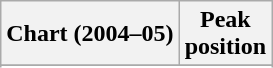<table class="wikitable sortable plainrowheaders" style="text-align:center">
<tr>
<th scope="col">Chart (2004–05)</th>
<th scope="col">Peak<br>position</th>
</tr>
<tr>
</tr>
<tr>
</tr>
</table>
